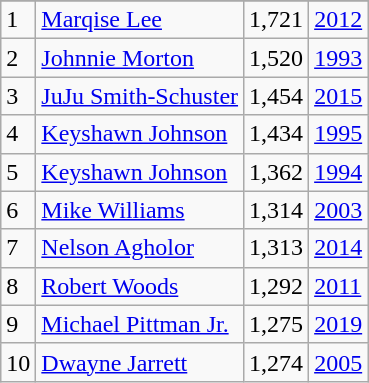<table class="wikitable">
<tr>
</tr>
<tr>
<td>1</td>
<td><a href='#'>Marqise Lee</a></td>
<td>1,721</td>
<td><a href='#'>2012</a></td>
</tr>
<tr>
<td>2</td>
<td><a href='#'>Johnnie Morton</a></td>
<td>1,520</td>
<td><a href='#'>1993</a></td>
</tr>
<tr>
<td>3</td>
<td><a href='#'>JuJu Smith-Schuster</a></td>
<td>1,454</td>
<td><a href='#'>2015</a></td>
</tr>
<tr>
<td>4</td>
<td><a href='#'>Keyshawn Johnson</a></td>
<td>1,434</td>
<td><a href='#'>1995</a></td>
</tr>
<tr>
<td>5</td>
<td><a href='#'>Keyshawn Johnson</a></td>
<td>1,362</td>
<td><a href='#'>1994</a></td>
</tr>
<tr>
<td>6</td>
<td><a href='#'>Mike Williams</a></td>
<td>1,314</td>
<td><a href='#'>2003</a></td>
</tr>
<tr>
<td>7</td>
<td><a href='#'>Nelson Agholor</a></td>
<td>1,313</td>
<td><a href='#'>2014</a></td>
</tr>
<tr>
<td>8</td>
<td><a href='#'>Robert Woods</a></td>
<td>1,292</td>
<td><a href='#'>2011</a></td>
</tr>
<tr>
<td>9</td>
<td><a href='#'>Michael Pittman Jr.</a></td>
<td>1,275</td>
<td><a href='#'>2019</a></td>
</tr>
<tr>
<td>10</td>
<td><a href='#'>Dwayne Jarrett</a></td>
<td>1,274</td>
<td><a href='#'>2005</a></td>
</tr>
</table>
